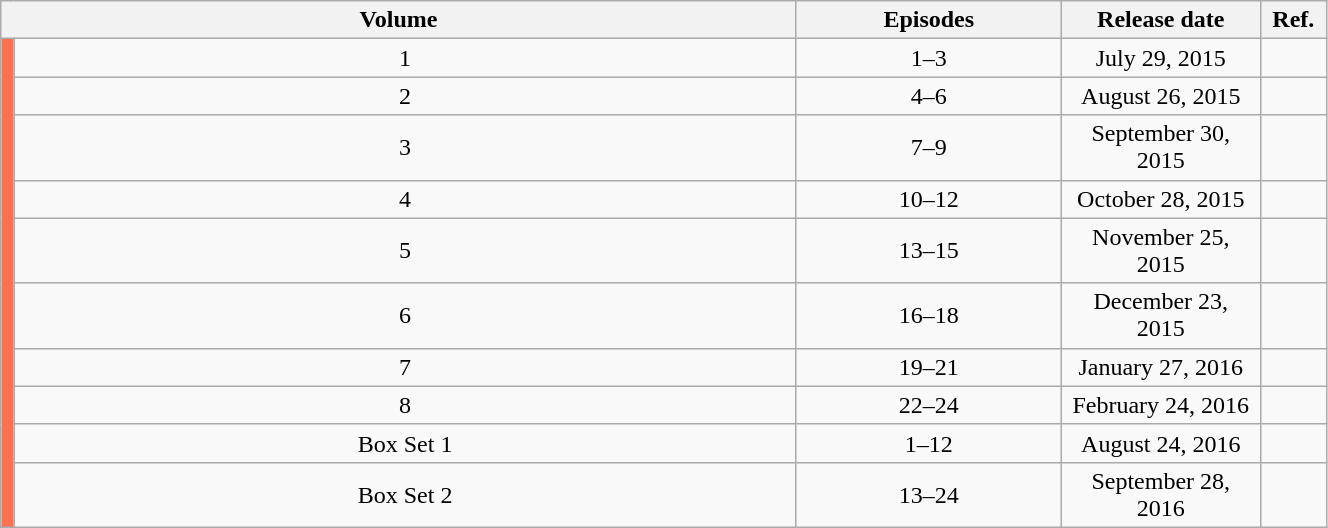<table class="wikitable" style="text-align: center; width: 70%;">
<tr>
<th colspan="2">Volume</th>
<th width="20%">Episodes</th>
<th width="15%">Release date</th>
<th width="5%">Ref.</th>
</tr>
<tr>
<td rowspan="10" width="1%" style="background: #FF704F;"></td>
<td>1</td>
<td>1–3</td>
<td>July 29, 2015</td>
<td></td>
</tr>
<tr>
<td>2</td>
<td>4–6</td>
<td>August 26, 2015</td>
<td></td>
</tr>
<tr>
<td>3</td>
<td>7–9</td>
<td>September 30, 2015</td>
<td></td>
</tr>
<tr>
<td>4</td>
<td>10–12</td>
<td>October 28, 2015</td>
<td></td>
</tr>
<tr>
<td>5</td>
<td>13–15</td>
<td>November 25, 2015</td>
<td></td>
</tr>
<tr>
<td>6</td>
<td>16–18</td>
<td>December 23, 2015</td>
<td></td>
</tr>
<tr>
<td>7</td>
<td>19–21</td>
<td>January 27, 2016</td>
<td></td>
</tr>
<tr>
<td>8</td>
<td>22–24</td>
<td>February 24, 2016</td>
<td></td>
</tr>
<tr>
<td>Box Set 1</td>
<td>1–12</td>
<td>August 24, 2016</td>
<td></td>
</tr>
<tr>
<td>Box Set 2</td>
<td>13–24</td>
<td>September 28, 2016</td>
<td></td>
</tr>
</table>
